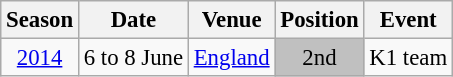<table class="wikitable" style="text-align:center; font-size:95%;">
<tr>
<th>Season</th>
<th>Date</th>
<th>Venue</th>
<th>Position</th>
<th>Event</th>
</tr>
<tr>
<td><a href='#'>2014</a></td>
<td>6 to 8 June</td>
<td><a href='#'>England</a></td>
<td bgcolor=silver>2nd</td>
<td>K1  team</td>
</tr>
</table>
